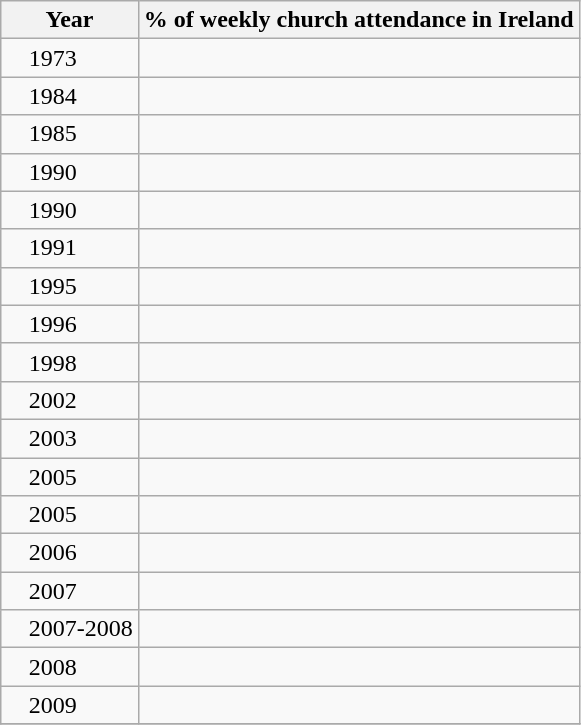<table class="wikitable sortable" border="1" float:left; font-size:80%;">
<tr>
<th>Year</th>
<th colspan="2">% of weekly church attendance in Ireland</th>
</tr>
<tr>
<td style="text-align:left; text-indent:15px;">1973</td>
<td align=right></td>
</tr>
<tr>
<td style="text-align:left; text-indent:15px;">1984</td>
<td align=right></td>
</tr>
<tr>
<td style="text-align:left; text-indent:15px;">1985</td>
<td align=right></td>
</tr>
<tr>
<td style="text-align:left; text-indent:15px;">1990</td>
<td align=right></td>
</tr>
<tr>
<td style="text-align:left; text-indent:15px;">1990</td>
<td align=right></td>
</tr>
<tr>
<td style="text-align:left; text-indent:15px;">1991</td>
<td align=right></td>
</tr>
<tr>
<td style="text-align:left; text-indent:15px;">1995</td>
<td align=right></td>
</tr>
<tr>
<td style="text-align:left; text-indent:15px;">1996</td>
<td align=right></td>
</tr>
<tr>
<td style="text-align:left; text-indent:15px;">1998</td>
<td align=right></td>
</tr>
<tr>
<td style="text-align:left; text-indent:15px;">2002</td>
<td align=right></td>
</tr>
<tr>
<td style="text-align:left; text-indent:15px;">2003</td>
<td align=right></td>
</tr>
<tr>
<td style="text-align:left; text-indent:15px;">2005</td>
<td align=right></td>
</tr>
<tr>
<td style="text-align:left; text-indent:15px;">2005</td>
<td align=right></td>
</tr>
<tr>
<td style="text-align:left; text-indent:15px;">2006</td>
<td align=right></td>
</tr>
<tr>
<td style="text-align:left; text-indent:15px;">2007</td>
<td align=right></td>
</tr>
<tr>
<td style="text-align:left; text-indent:15px;">2007-2008</td>
<td align=right></td>
</tr>
<tr>
<td style="text-align:left; text-indent:15px;">2008</td>
<td align=right></td>
</tr>
<tr>
<td style="text-align:left; text-indent:15px;">2009</td>
<td align=right></td>
</tr>
<tr>
</tr>
</table>
